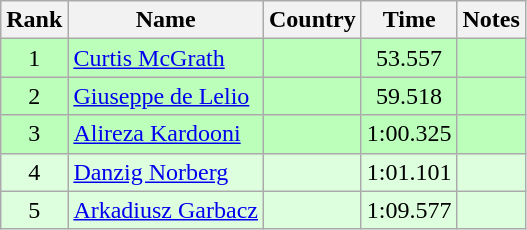<table class="wikitable" style="text-align:center">
<tr>
<th>Rank</th>
<th>Name</th>
<th>Country</th>
<th>Time</th>
<th>Notes</th>
</tr>
<tr bgcolor=bbffbb>
<td>1</td>
<td align="left"><a href='#'>Curtis McGrath</a></td>
<td align="left"></td>
<td>53.557</td>
<td></td>
</tr>
<tr bgcolor=bbffbb>
<td>2</td>
<td align="left"><a href='#'>Giuseppe de Lelio</a></td>
<td align="left"></td>
<td>59.518</td>
<td></td>
</tr>
<tr bgcolor=bbffbb>
<td>3</td>
<td align="left"><a href='#'>Alireza Kardooni</a></td>
<td align="left"></td>
<td>1:00.325</td>
<td></td>
</tr>
<tr bgcolor=ddffdd>
<td>4</td>
<td align="left"><a href='#'>Danzig Norberg</a></td>
<td align="left"></td>
<td>1:01.101</td>
<td></td>
</tr>
<tr bgcolor=ddffdd>
<td>5</td>
<td align="left"><a href='#'>Arkadiusz Garbacz</a></td>
<td align="left"></td>
<td>1:09.577</td>
<td></td>
</tr>
</table>
